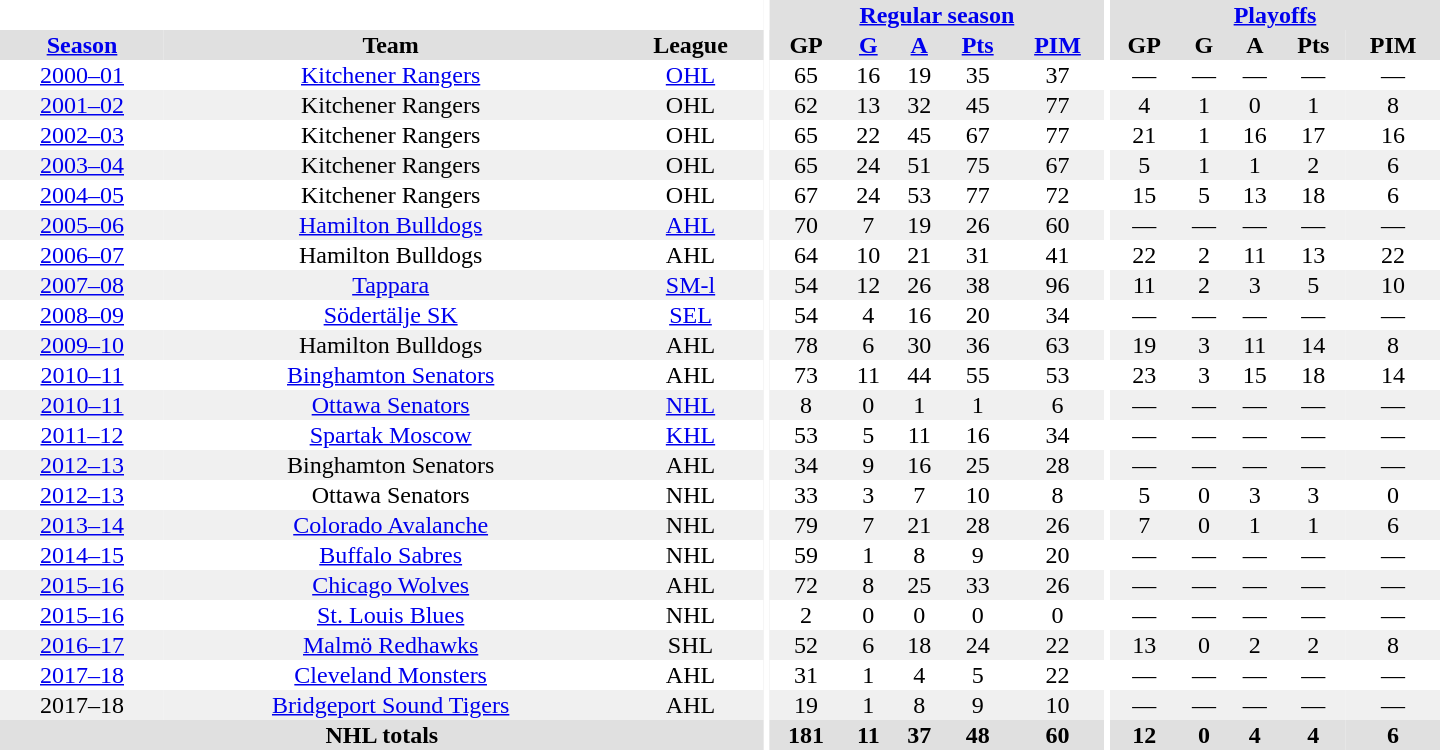<table border="0" cellpadding="1" cellspacing="0" style="text-align:center; width:60em">
<tr bgcolor="#e0e0e0">
<th colspan="3" bgcolor="#ffffff"></th>
<th rowspan="99" bgcolor="#ffffff"></th>
<th colspan="5"><a href='#'>Regular season</a></th>
<th rowspan="99" bgcolor="#ffffff"></th>
<th colspan="5"><a href='#'>Playoffs</a></th>
</tr>
<tr bgcolor="#e0e0e0">
<th><a href='#'>Season</a></th>
<th>Team</th>
<th>League</th>
<th>GP</th>
<th><a href='#'>G</a></th>
<th><a href='#'>A</a></th>
<th><a href='#'>Pts</a></th>
<th><a href='#'>PIM</a></th>
<th>GP</th>
<th>G</th>
<th>A</th>
<th>Pts</th>
<th>PIM</th>
</tr>
<tr>
<td><a href='#'>2000–01</a></td>
<td><a href='#'>Kitchener Rangers</a></td>
<td><a href='#'>OHL</a></td>
<td>65</td>
<td>16</td>
<td>19</td>
<td>35</td>
<td>37</td>
<td>—</td>
<td>—</td>
<td>—</td>
<td>—</td>
<td>—</td>
</tr>
<tr bgcolor="#f0f0f0">
<td><a href='#'>2001–02</a></td>
<td>Kitchener Rangers</td>
<td>OHL</td>
<td>62</td>
<td>13</td>
<td>32</td>
<td>45</td>
<td>77</td>
<td>4</td>
<td>1</td>
<td>0</td>
<td>1</td>
<td>8</td>
</tr>
<tr>
<td><a href='#'>2002–03</a></td>
<td>Kitchener Rangers</td>
<td>OHL</td>
<td>65</td>
<td>22</td>
<td>45</td>
<td>67</td>
<td>77</td>
<td>21</td>
<td>1</td>
<td>16</td>
<td>17</td>
<td>16</td>
</tr>
<tr bgcolor="#f0f0f0">
<td><a href='#'>2003–04</a></td>
<td>Kitchener Rangers</td>
<td>OHL</td>
<td>65</td>
<td>24</td>
<td>51</td>
<td>75</td>
<td>67</td>
<td>5</td>
<td>1</td>
<td>1</td>
<td>2</td>
<td>6</td>
</tr>
<tr>
<td><a href='#'>2004–05</a></td>
<td>Kitchener Rangers</td>
<td>OHL</td>
<td>67</td>
<td>24</td>
<td>53</td>
<td>77</td>
<td>72</td>
<td>15</td>
<td>5</td>
<td>13</td>
<td>18</td>
<td>6</td>
</tr>
<tr bgcolor="#f0f0f0">
<td><a href='#'>2005–06</a></td>
<td><a href='#'>Hamilton Bulldogs</a></td>
<td><a href='#'>AHL</a></td>
<td>70</td>
<td>7</td>
<td>19</td>
<td>26</td>
<td>60</td>
<td>—</td>
<td>—</td>
<td>—</td>
<td>—</td>
<td>—</td>
</tr>
<tr>
<td><a href='#'>2006–07</a></td>
<td>Hamilton Bulldogs</td>
<td>AHL</td>
<td>64</td>
<td>10</td>
<td>21</td>
<td>31</td>
<td>41</td>
<td>22</td>
<td>2</td>
<td>11</td>
<td>13</td>
<td>22</td>
</tr>
<tr bgcolor="#f0f0f0">
<td><a href='#'>2007–08</a></td>
<td><a href='#'>Tappara</a></td>
<td><a href='#'>SM-l</a></td>
<td>54</td>
<td>12</td>
<td>26</td>
<td>38</td>
<td>96</td>
<td>11</td>
<td>2</td>
<td>3</td>
<td>5</td>
<td>10</td>
</tr>
<tr>
<td><a href='#'>2008–09</a></td>
<td><a href='#'>Södertälje SK</a></td>
<td><a href='#'>SEL</a></td>
<td>54</td>
<td>4</td>
<td>16</td>
<td>20</td>
<td>34</td>
<td>—</td>
<td>—</td>
<td>—</td>
<td>—</td>
<td>—</td>
</tr>
<tr bgcolor="#f0f0f0">
<td><a href='#'>2009–10</a></td>
<td>Hamilton Bulldogs</td>
<td>AHL</td>
<td>78</td>
<td>6</td>
<td>30</td>
<td>36</td>
<td>63</td>
<td>19</td>
<td>3</td>
<td>11</td>
<td>14</td>
<td>8</td>
</tr>
<tr>
<td><a href='#'>2010–11</a></td>
<td><a href='#'>Binghamton Senators</a></td>
<td>AHL</td>
<td>73</td>
<td>11</td>
<td>44</td>
<td>55</td>
<td>53</td>
<td>23</td>
<td>3</td>
<td>15</td>
<td>18</td>
<td>14</td>
</tr>
<tr bgcolor="#f0f0f0">
<td><a href='#'>2010–11</a></td>
<td><a href='#'>Ottawa Senators</a></td>
<td><a href='#'>NHL</a></td>
<td>8</td>
<td>0</td>
<td>1</td>
<td>1</td>
<td>6</td>
<td>—</td>
<td>—</td>
<td>—</td>
<td>—</td>
<td>—</td>
</tr>
<tr>
<td><a href='#'>2011–12</a></td>
<td><a href='#'>Spartak Moscow</a></td>
<td><a href='#'>KHL</a></td>
<td>53</td>
<td>5</td>
<td>11</td>
<td>16</td>
<td>34</td>
<td>—</td>
<td>—</td>
<td>—</td>
<td>—</td>
<td>—</td>
</tr>
<tr bgcolor="#f0f0f0">
<td><a href='#'>2012–13</a></td>
<td>Binghamton Senators</td>
<td>AHL</td>
<td>34</td>
<td>9</td>
<td>16</td>
<td>25</td>
<td>28</td>
<td>—</td>
<td>—</td>
<td>—</td>
<td>—</td>
<td>—</td>
</tr>
<tr>
<td><a href='#'>2012–13</a></td>
<td>Ottawa Senators</td>
<td>NHL</td>
<td>33</td>
<td>3</td>
<td>7</td>
<td>10</td>
<td>8</td>
<td>5</td>
<td>0</td>
<td>3</td>
<td>3</td>
<td>0</td>
</tr>
<tr bgcolor="#f0f0f0">
<td><a href='#'>2013–14</a></td>
<td><a href='#'>Colorado Avalanche</a></td>
<td>NHL</td>
<td>79</td>
<td>7</td>
<td>21</td>
<td>28</td>
<td>26</td>
<td>7</td>
<td>0</td>
<td>1</td>
<td>1</td>
<td>6</td>
</tr>
<tr>
<td><a href='#'>2014–15</a></td>
<td><a href='#'>Buffalo Sabres</a></td>
<td>NHL</td>
<td>59</td>
<td>1</td>
<td>8</td>
<td>9</td>
<td>20</td>
<td>—</td>
<td>—</td>
<td>—</td>
<td>—</td>
<td>—</td>
</tr>
<tr bgcolor="#f0f0f0">
<td><a href='#'>2015–16</a></td>
<td><a href='#'>Chicago Wolves</a></td>
<td>AHL</td>
<td>72</td>
<td>8</td>
<td>25</td>
<td>33</td>
<td>26</td>
<td>—</td>
<td>—</td>
<td>—</td>
<td>—</td>
<td>—</td>
</tr>
<tr>
<td><a href='#'>2015–16</a></td>
<td><a href='#'>St. Louis Blues</a></td>
<td>NHL</td>
<td>2</td>
<td>0</td>
<td>0</td>
<td>0</td>
<td>0</td>
<td>—</td>
<td>—</td>
<td>—</td>
<td>—</td>
<td>—</td>
</tr>
<tr bgcolor="#f0f0f0">
<td><a href='#'>2016–17</a></td>
<td><a href='#'>Malmö Redhawks</a></td>
<td>SHL</td>
<td>52</td>
<td>6</td>
<td>18</td>
<td>24</td>
<td>22</td>
<td>13</td>
<td>0</td>
<td>2</td>
<td>2</td>
<td>8</td>
</tr>
<tr>
<td><a href='#'>2017–18</a></td>
<td><a href='#'>Cleveland Monsters</a></td>
<td>AHL</td>
<td>31</td>
<td>1</td>
<td>4</td>
<td>5</td>
<td>22</td>
<td>—</td>
<td>—</td>
<td>—</td>
<td>—</td>
<td>—</td>
</tr>
<tr bgcolor="#f0f0f0">
<td>2017–18</td>
<td><a href='#'>Bridgeport Sound Tigers</a></td>
<td>AHL</td>
<td>19</td>
<td>1</td>
<td>8</td>
<td>9</td>
<td>10</td>
<td>—</td>
<td>—</td>
<td>—</td>
<td>—</td>
<td>—</td>
</tr>
<tr ALIGN="center" bgcolor="#e0e0e0">
<th colspan="3">NHL totals</th>
<th>181</th>
<th>11</th>
<th>37</th>
<th>48</th>
<th>60</th>
<th>12</th>
<th>0</th>
<th>4</th>
<th>4</th>
<th>6</th>
</tr>
</table>
